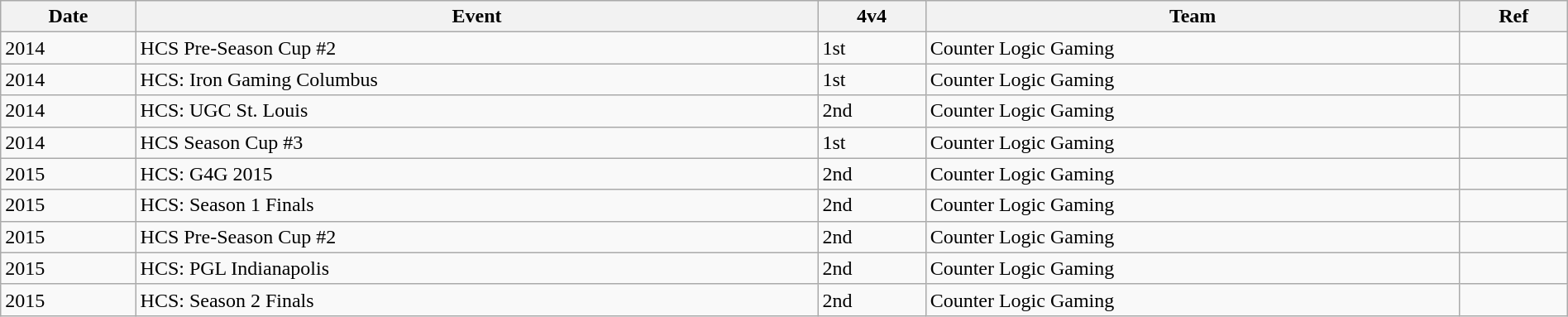<table class="sortable wikitable" style="width:100%;">
<tr>
<th>Date</th>
<th>Event</th>
<th>4v4</th>
<th>Team</th>
<th>Ref</th>
</tr>
<tr>
<td>2014</td>
<td>HCS Pre-Season Cup #2</td>
<td>1st</td>
<td>Counter Logic Gaming</td>
<td></td>
</tr>
<tr>
<td>2014</td>
<td>HCS: Iron Gaming Columbus</td>
<td>1st</td>
<td>Counter Logic Gaming</td>
<td></td>
</tr>
<tr>
<td>2014</td>
<td>HCS: UGC St. Louis</td>
<td>2nd</td>
<td>Counter Logic Gaming</td>
<td></td>
</tr>
<tr>
<td>2014</td>
<td>HCS Season Cup #3</td>
<td>1st</td>
<td>Counter Logic Gaming</td>
<td></td>
</tr>
<tr>
<td>2015</td>
<td>HCS: G4G 2015</td>
<td>2nd</td>
<td>Counter Logic Gaming</td>
<td></td>
</tr>
<tr>
<td>2015</td>
<td>HCS: Season 1 Finals</td>
<td>2nd</td>
<td>Counter Logic Gaming</td>
<td></td>
</tr>
<tr>
<td>2015</td>
<td>HCS Pre-Season Cup #2</td>
<td>2nd</td>
<td>Counter Logic Gaming</td>
<td></td>
</tr>
<tr>
<td>2015</td>
<td>HCS: PGL Indianapolis</td>
<td>2nd</td>
<td>Counter Logic Gaming</td>
<td></td>
</tr>
<tr>
<td>2015</td>
<td>HCS: Season 2 Finals</td>
<td>2nd</td>
<td>Counter Logic Gaming</td>
<td></td>
</tr>
</table>
